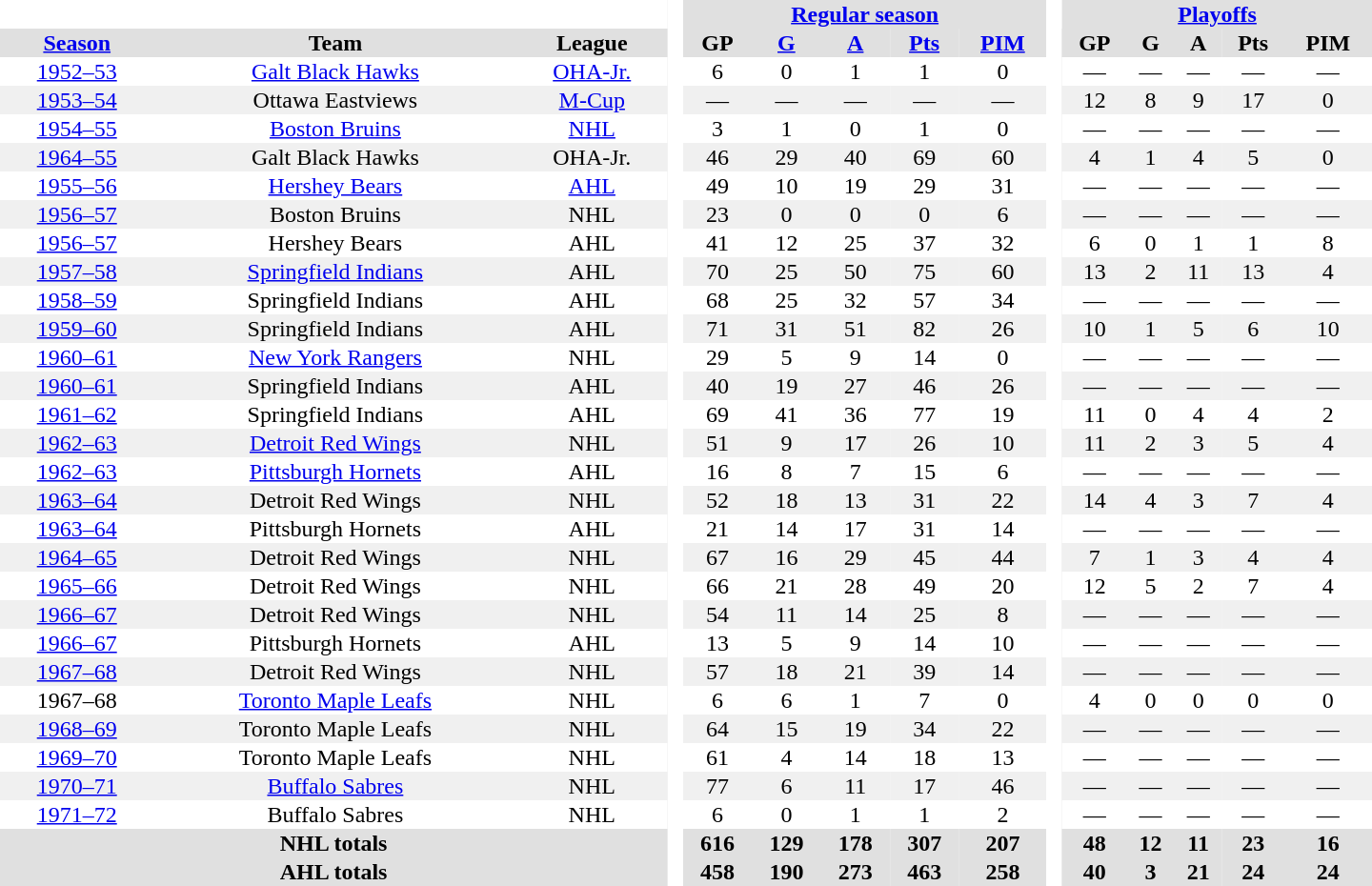<table border="0" cellpadding="1" cellspacing="0" style="text-align:center; width:60em">
<tr bgcolor="#e0e0e0">
<th colspan="3" bgcolor="#ffffff"> </th>
<th rowspan="99" bgcolor="#ffffff"> </th>
<th colspan="5"><a href='#'>Regular season</a></th>
<th rowspan="99" bgcolor="#ffffff"> </th>
<th colspan="5"><a href='#'>Playoffs</a></th>
</tr>
<tr bgcolor="#e0e0e0">
<th><a href='#'>Season</a></th>
<th>Team</th>
<th>League</th>
<th>GP</th>
<th><a href='#'>G</a></th>
<th><a href='#'>A</a></th>
<th><a href='#'>Pts</a></th>
<th><a href='#'>PIM</a></th>
<th>GP</th>
<th>G</th>
<th>A</th>
<th>Pts</th>
<th>PIM</th>
</tr>
<tr>
<td><a href='#'>1952–53</a></td>
<td><a href='#'>Galt Black Hawks</a></td>
<td><a href='#'>OHA-Jr.</a></td>
<td>6</td>
<td>0</td>
<td>1</td>
<td>1</td>
<td>0</td>
<td>—</td>
<td>—</td>
<td>—</td>
<td>—</td>
<td>—</td>
</tr>
<tr bgcolor="#f0f0f0">
<td><a href='#'>1953–54</a></td>
<td>Ottawa Eastviews</td>
<td><a href='#'>M-Cup</a></td>
<td>—</td>
<td>—</td>
<td>—</td>
<td>—</td>
<td>—</td>
<td>12</td>
<td>8</td>
<td>9</td>
<td>17</td>
<td>0</td>
</tr>
<tr>
<td><a href='#'>1954–55</a></td>
<td><a href='#'>Boston Bruins</a></td>
<td><a href='#'>NHL</a></td>
<td>3</td>
<td>1</td>
<td>0</td>
<td>1</td>
<td>0</td>
<td>—</td>
<td>—</td>
<td>—</td>
<td>—</td>
<td>—</td>
</tr>
<tr bgcolor="#f0f0f0">
<td><a href='#'>1964–55</a></td>
<td>Galt Black Hawks</td>
<td>OHA-Jr.</td>
<td>46</td>
<td>29</td>
<td>40</td>
<td>69</td>
<td>60</td>
<td>4</td>
<td>1</td>
<td>4</td>
<td>5</td>
<td>0</td>
</tr>
<tr>
<td><a href='#'>1955–56</a></td>
<td><a href='#'>Hershey Bears</a></td>
<td><a href='#'>AHL</a></td>
<td>49</td>
<td>10</td>
<td>19</td>
<td>29</td>
<td>31</td>
<td>—</td>
<td>—</td>
<td>—</td>
<td>—</td>
<td>—</td>
</tr>
<tr bgcolor="#f0f0f0">
<td><a href='#'>1956–57</a></td>
<td>Boston Bruins</td>
<td>NHL</td>
<td>23</td>
<td>0</td>
<td>0</td>
<td>0</td>
<td>6</td>
<td>—</td>
<td>—</td>
<td>—</td>
<td>—</td>
<td>—</td>
</tr>
<tr>
<td><a href='#'>1956–57</a></td>
<td>Hershey Bears</td>
<td>AHL</td>
<td>41</td>
<td>12</td>
<td>25</td>
<td>37</td>
<td>32</td>
<td>6</td>
<td>0</td>
<td>1</td>
<td>1</td>
<td>8</td>
</tr>
<tr bgcolor="#f0f0f0">
<td><a href='#'>1957–58</a></td>
<td><a href='#'>Springfield Indians</a></td>
<td>AHL</td>
<td>70</td>
<td>25</td>
<td>50</td>
<td>75</td>
<td>60</td>
<td>13</td>
<td>2</td>
<td>11</td>
<td>13</td>
<td>4</td>
</tr>
<tr>
<td><a href='#'>1958–59</a></td>
<td>Springfield Indians</td>
<td>AHL</td>
<td>68</td>
<td>25</td>
<td>32</td>
<td>57</td>
<td>34</td>
<td>—</td>
<td>—</td>
<td>—</td>
<td>—</td>
<td>—</td>
</tr>
<tr bgcolor="#f0f0f0">
<td><a href='#'>1959–60</a></td>
<td>Springfield Indians</td>
<td>AHL</td>
<td>71</td>
<td>31</td>
<td>51</td>
<td>82</td>
<td>26</td>
<td>10</td>
<td>1</td>
<td>5</td>
<td>6</td>
<td>10</td>
</tr>
<tr>
<td><a href='#'>1960–61</a></td>
<td><a href='#'>New York Rangers</a></td>
<td>NHL</td>
<td>29</td>
<td>5</td>
<td>9</td>
<td>14</td>
<td>0</td>
<td>—</td>
<td>—</td>
<td>—</td>
<td>—</td>
<td>—</td>
</tr>
<tr bgcolor="#f0f0f0">
<td><a href='#'>1960–61</a></td>
<td>Springfield Indians</td>
<td>AHL</td>
<td>40</td>
<td>19</td>
<td>27</td>
<td>46</td>
<td>26</td>
<td>—</td>
<td>—</td>
<td>—</td>
<td>—</td>
<td>—</td>
</tr>
<tr>
<td><a href='#'>1961–62</a></td>
<td>Springfield Indians</td>
<td>AHL</td>
<td>69</td>
<td>41</td>
<td>36</td>
<td>77</td>
<td>19</td>
<td>11</td>
<td>0</td>
<td>4</td>
<td>4</td>
<td>2</td>
</tr>
<tr bgcolor="#f0f0f0">
<td><a href='#'>1962–63</a></td>
<td><a href='#'>Detroit Red Wings</a></td>
<td>NHL</td>
<td>51</td>
<td>9</td>
<td>17</td>
<td>26</td>
<td>10</td>
<td>11</td>
<td>2</td>
<td>3</td>
<td>5</td>
<td>4</td>
</tr>
<tr>
<td><a href='#'>1962–63</a></td>
<td><a href='#'>Pittsburgh Hornets</a></td>
<td>AHL</td>
<td>16</td>
<td>8</td>
<td>7</td>
<td>15</td>
<td>6</td>
<td>—</td>
<td>—</td>
<td>—</td>
<td>—</td>
<td>—</td>
</tr>
<tr bgcolor="#f0f0f0">
<td><a href='#'>1963–64</a></td>
<td>Detroit Red Wings</td>
<td>NHL</td>
<td>52</td>
<td>18</td>
<td>13</td>
<td>31</td>
<td>22</td>
<td>14</td>
<td>4</td>
<td>3</td>
<td>7</td>
<td>4</td>
</tr>
<tr>
<td><a href='#'>1963–64</a></td>
<td>Pittsburgh Hornets</td>
<td>AHL</td>
<td>21</td>
<td>14</td>
<td>17</td>
<td>31</td>
<td>14</td>
<td>—</td>
<td>—</td>
<td>—</td>
<td>—</td>
<td>—</td>
</tr>
<tr bgcolor="#f0f0f0">
<td><a href='#'>1964–65</a></td>
<td>Detroit Red Wings</td>
<td>NHL</td>
<td>67</td>
<td>16</td>
<td>29</td>
<td>45</td>
<td>44</td>
<td>7</td>
<td>1</td>
<td>3</td>
<td>4</td>
<td>4</td>
</tr>
<tr>
<td><a href='#'>1965–66</a></td>
<td>Detroit Red Wings</td>
<td>NHL</td>
<td>66</td>
<td>21</td>
<td>28</td>
<td>49</td>
<td>20</td>
<td>12</td>
<td>5</td>
<td>2</td>
<td>7</td>
<td>4</td>
</tr>
<tr bgcolor="#f0f0f0">
<td><a href='#'>1966–67</a></td>
<td>Detroit Red Wings</td>
<td>NHL</td>
<td>54</td>
<td>11</td>
<td>14</td>
<td>25</td>
<td>8</td>
<td>—</td>
<td>—</td>
<td>—</td>
<td>—</td>
<td>—</td>
</tr>
<tr>
<td><a href='#'>1966–67</a></td>
<td>Pittsburgh Hornets</td>
<td>AHL</td>
<td>13</td>
<td>5</td>
<td>9</td>
<td>14</td>
<td>10</td>
<td>—</td>
<td>—</td>
<td>—</td>
<td>—</td>
<td>—</td>
</tr>
<tr bgcolor="#f0f0f0">
<td><a href='#'>1967–68</a></td>
<td>Detroit Red Wings</td>
<td>NHL</td>
<td>57</td>
<td>18</td>
<td>21</td>
<td>39</td>
<td>14</td>
<td>—</td>
<td>—</td>
<td>—</td>
<td>—</td>
<td>—</td>
</tr>
<tr>
<td>1967–68</td>
<td><a href='#'>Toronto Maple Leafs</a></td>
<td>NHL</td>
<td>6</td>
<td>6</td>
<td>1</td>
<td>7</td>
<td>0</td>
<td>4</td>
<td>0</td>
<td>0</td>
<td>0</td>
<td>0</td>
</tr>
<tr bgcolor="#f0f0f0">
<td><a href='#'>1968–69</a></td>
<td>Toronto Maple Leafs</td>
<td>NHL</td>
<td>64</td>
<td>15</td>
<td>19</td>
<td>34</td>
<td>22</td>
<td>—</td>
<td>—</td>
<td>—</td>
<td>—</td>
<td>—</td>
</tr>
<tr>
<td><a href='#'>1969–70</a></td>
<td>Toronto Maple Leafs</td>
<td>NHL</td>
<td>61</td>
<td>4</td>
<td>14</td>
<td>18</td>
<td>13</td>
<td>—</td>
<td>—</td>
<td>—</td>
<td>—</td>
<td>—</td>
</tr>
<tr bgcolor="#f0f0f0">
<td><a href='#'>1970–71</a></td>
<td><a href='#'>Buffalo Sabres</a></td>
<td>NHL</td>
<td>77</td>
<td>6</td>
<td>11</td>
<td>17</td>
<td>46</td>
<td>—</td>
<td>—</td>
<td>—</td>
<td>—</td>
<td>—</td>
</tr>
<tr>
<td><a href='#'>1971–72</a></td>
<td>Buffalo Sabres</td>
<td>NHL</td>
<td>6</td>
<td>0</td>
<td>1</td>
<td>1</td>
<td>2</td>
<td>—</td>
<td>—</td>
<td>—</td>
<td>—</td>
<td>—</td>
</tr>
<tr bgcolor="#e0e0e0">
<th colspan="3">NHL totals</th>
<th>616</th>
<th>129</th>
<th>178</th>
<th>307</th>
<th>207</th>
<th>48</th>
<th>12</th>
<th>11</th>
<th>23</th>
<th>16</th>
</tr>
<tr bgcolor="#e0e0e0">
<th colspan="3">AHL totals</th>
<th>458</th>
<th>190</th>
<th>273</th>
<th>463</th>
<th>258</th>
<th>40</th>
<th>3</th>
<th>21</th>
<th>24</th>
<th>24</th>
</tr>
</table>
